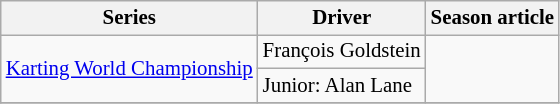<table class="wikitable" style="font-size: 87%;">
<tr>
<th>Series</th>
<th>Driver</th>
<th>Season article</th>
</tr>
<tr>
<td rowspan=2><a href='#'>Karting World Championship</a></td>
<td> François Goldstein</td>
<td rowspan=2></td>
</tr>
<tr>
<td>Junior:  Alan Lane</td>
</tr>
<tr>
</tr>
</table>
